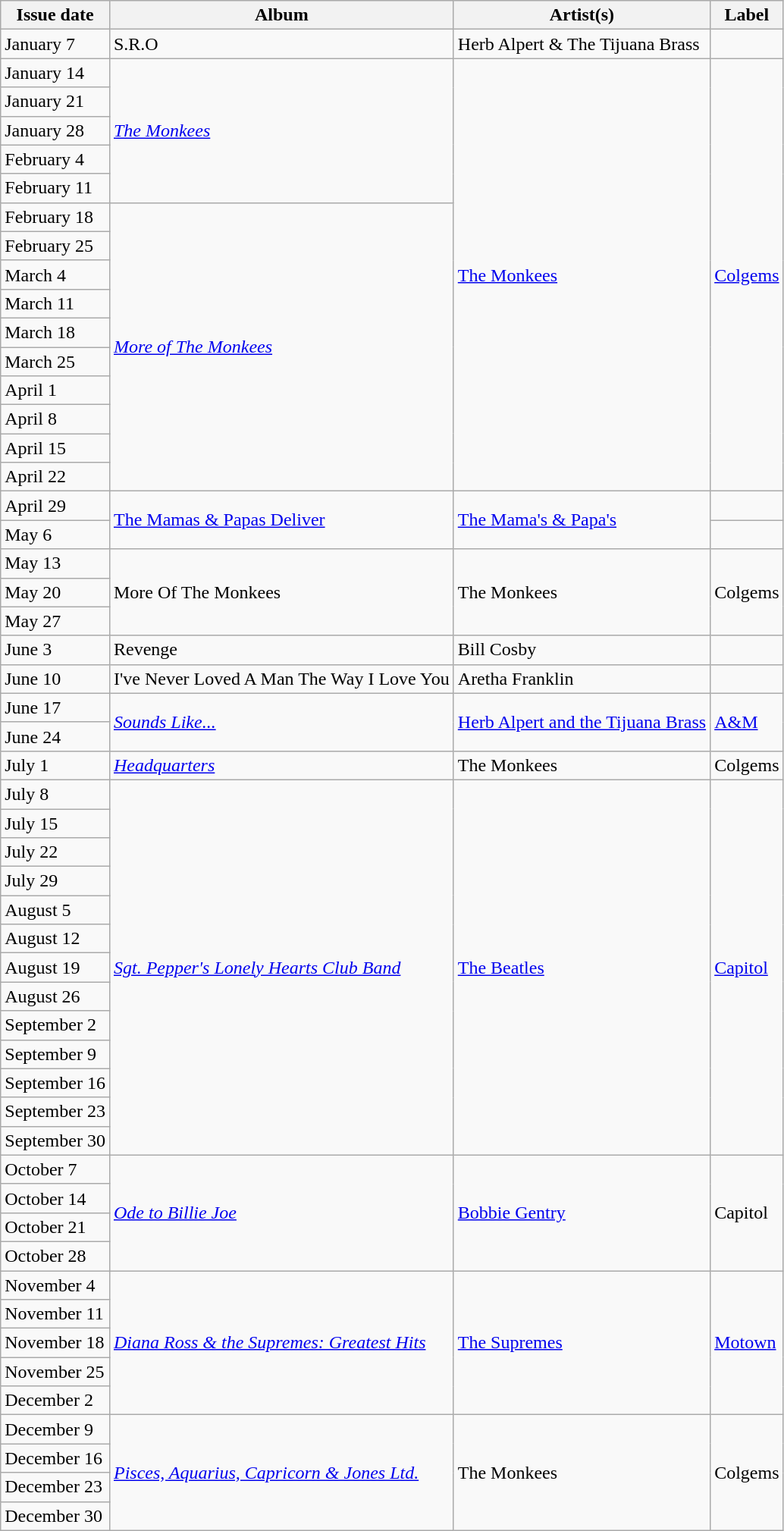<table class="wikitable">
<tr>
<th>Issue date</th>
<th>Album</th>
<th>Artist(s)</th>
<th>Label</th>
</tr>
<tr>
<td>January 7</td>
<td>S.R.O</td>
<td>Herb Alpert & The Tijuana Brass</td>
<td></td>
</tr>
<tr>
<td>January 14</td>
<td rowspan="5"><em><a href='#'>The Monkees</a></em></td>
<td rowspan="15"><a href='#'>The Monkees</a></td>
<td rowspan="15"><a href='#'>Colgems</a></td>
</tr>
<tr>
<td>January 21</td>
</tr>
<tr>
<td>January 28</td>
</tr>
<tr>
<td>February 4</td>
</tr>
<tr>
<td>February 11</td>
</tr>
<tr>
<td>February 18</td>
<td rowspan="10"><em><a href='#'>More of The Monkees</a></em></td>
</tr>
<tr>
<td>February 25</td>
</tr>
<tr>
<td>March 4</td>
</tr>
<tr>
<td>March 11</td>
</tr>
<tr>
<td>March 18</td>
</tr>
<tr>
<td>March 25</td>
</tr>
<tr>
<td>April 1</td>
</tr>
<tr>
<td>April 8</td>
</tr>
<tr>
<td>April 15</td>
</tr>
<tr>
<td>April 22</td>
</tr>
<tr>
<td>April 29</td>
<td rowspan="2"><a href='#'>The Mamas & Papas Deliver</a></td>
<td rowspan="2"><a href='#'>The Mama's & Papa's</a></td>
<td></td>
</tr>
<tr>
<td>May 6</td>
<td></td>
</tr>
<tr>
<td>May 13</td>
<td rowspan="3">More Of The Monkees</td>
<td rowspan="3">The Monkees</td>
<td rowspan="3">Colgems</td>
</tr>
<tr>
<td>May 20</td>
</tr>
<tr>
<td>May 27</td>
</tr>
<tr>
<td>June 3</td>
<td>Revenge</td>
<td>Bill Cosby</td>
<td></td>
</tr>
<tr>
<td>June 10</td>
<td>I've Never Loved A Man The Way I Love You</td>
<td>Aretha Franklin</td>
<td></td>
</tr>
<tr>
<td>June 17</td>
<td rowspan="2"><em><a href='#'>Sounds Like...</a></em></td>
<td rowspan="2"><a href='#'>Herb Alpert and the Tijuana Brass</a></td>
<td rowspan="2"><a href='#'>A&M</a></td>
</tr>
<tr>
<td>June 24</td>
</tr>
<tr>
<td>July 1</td>
<td><em><a href='#'>Headquarters</a></em></td>
<td>The Monkees</td>
<td>Colgems</td>
</tr>
<tr>
<td>July 8</td>
<td rowspan="13"><em><a href='#'>Sgt. Pepper's Lonely Hearts Club Band</a></em></td>
<td rowspan="13"><a href='#'>The Beatles</a></td>
<td rowspan="13"><a href='#'>Capitol</a></td>
</tr>
<tr>
<td>July 15</td>
</tr>
<tr>
<td>July 22</td>
</tr>
<tr>
<td>July 29</td>
</tr>
<tr>
<td>August 5</td>
</tr>
<tr>
<td>August 12</td>
</tr>
<tr>
<td>August 19</td>
</tr>
<tr>
<td>August 26</td>
</tr>
<tr>
<td>September 2</td>
</tr>
<tr>
<td>September 9</td>
</tr>
<tr>
<td>September 16</td>
</tr>
<tr>
<td>September 23</td>
</tr>
<tr>
<td>September 30</td>
</tr>
<tr>
<td>October 7</td>
<td rowspan="4"><em><a href='#'>Ode to Billie Joe</a></em></td>
<td rowspan="4"><a href='#'>Bobbie Gentry</a></td>
<td rowspan="4">Capitol</td>
</tr>
<tr>
<td>October 14</td>
</tr>
<tr>
<td>October 21</td>
</tr>
<tr>
<td>October 28</td>
</tr>
<tr>
<td>November 4</td>
<td rowspan="5"><em><a href='#'>Diana Ross & the Supremes: Greatest Hits</a></em></td>
<td rowspan="5"><a href='#'>The Supremes</a></td>
<td rowspan="5"><a href='#'>Motown</a></td>
</tr>
<tr>
<td>November 11</td>
</tr>
<tr>
<td>November 18</td>
</tr>
<tr>
<td>November 25</td>
</tr>
<tr>
<td>December 2</td>
</tr>
<tr>
<td>December 9</td>
<td rowspan="4"><em><a href='#'>Pisces, Aquarius, Capricorn & Jones Ltd.</a></em></td>
<td rowspan="4">The Monkees</td>
<td rowspan="4">Colgems</td>
</tr>
<tr>
<td>December 16</td>
</tr>
<tr>
<td>December 23</td>
</tr>
<tr>
<td>December 30</td>
</tr>
</table>
